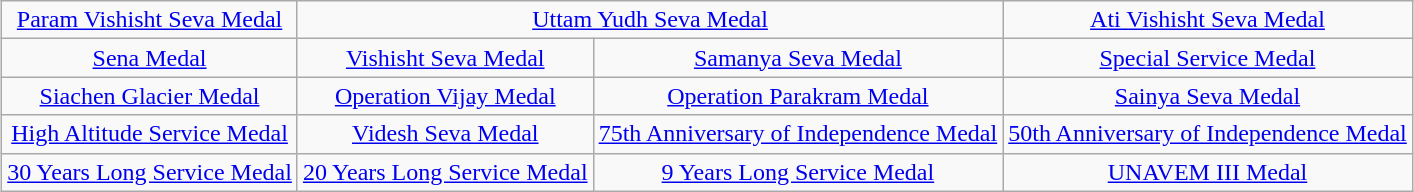<table class="wikitable" style="margin:1em auto; text-align:center;">
<tr>
<td><a href='#'>Param Vishisht Seva Medal</a></td>
<td colspan=2><a href='#'>Uttam Yudh Seva Medal</a></td>
<td><a href='#'>Ati Vishisht Seva Medal</a></td>
</tr>
<tr>
<td><a href='#'>Sena Medal</a></td>
<td><a href='#'>Vishisht Seva Medal</a></td>
<td><a href='#'>Samanya Seva Medal</a></td>
<td><a href='#'>Special Service Medal</a></td>
</tr>
<tr>
<td><a href='#'>Siachen Glacier Medal</a></td>
<td><a href='#'>Operation Vijay Medal</a></td>
<td><a href='#'>Operation Parakram Medal</a></td>
<td><a href='#'>Sainya Seva Medal</a></td>
</tr>
<tr>
<td><a href='#'>High Altitude Service Medal</a></td>
<td><a href='#'>Videsh Seva Medal</a></td>
<td><a href='#'>75th Anniversary of Independence Medal</a></td>
<td><a href='#'>50th Anniversary of Independence Medal</a></td>
</tr>
<tr>
<td><a href='#'>30 Years Long Service Medal</a></td>
<td><a href='#'>20 Years Long Service Medal</a></td>
<td><a href='#'>9 Years Long Service Medal</a></td>
<td><a href='#'>UNAVEM III Medal</a></td>
</tr>
</table>
